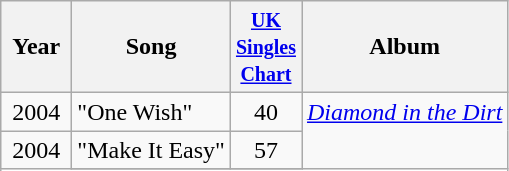<table class="wikitable">
<tr>
<th width="40">Year</th>
<th>Song</th>
<th width="40"><small><a href='#'>UK Singles Chart</a></small></th>
<th>Album</th>
</tr>
<tr>
<td align="center" valign="top" rowspan="1" valign="middle">2004</td>
<td align="left" valign="top">"One Wish"</td>
<td align="center" valign="top">40</td>
<td align="left" valign="top" rowspan="5" valign="middle"><em><a href='#'>Diamond in the Dirt</a></em></td>
</tr>
<tr>
<td align="center" valign="top" rowspan="3" valign="middle">2004</td>
<td align="left" valign="top">"Make It Easy"</td>
<td align="center" valign="top">57</td>
</tr>
<tr>
</tr>
</table>
